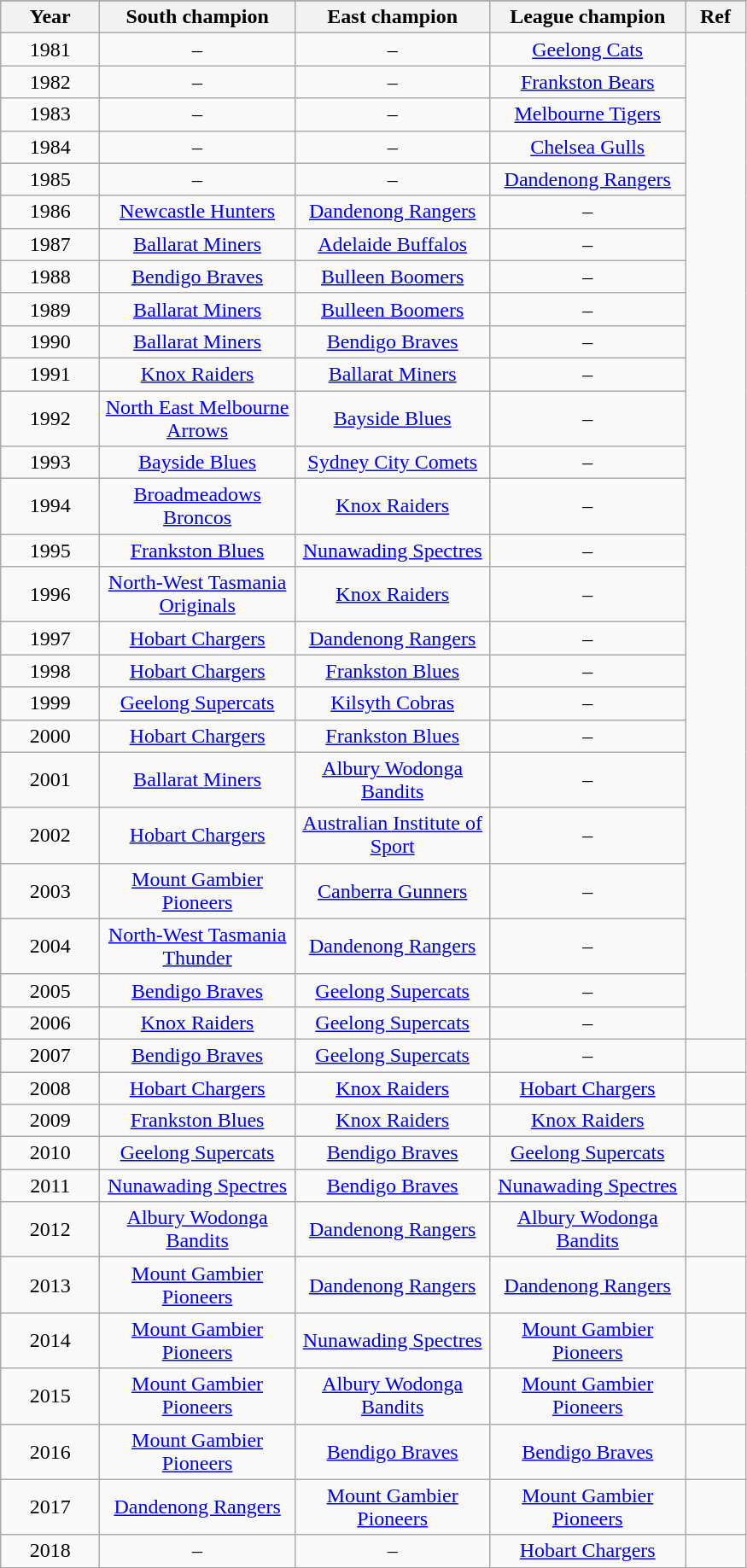<table class="wikitable sortable" style="text-align:center">
<tr bgcolor="#efefef">
</tr>
<tr font_color="#FFFFFF">
<th style="width:70px">Year</th>
<th style="width:145px">South champion</th>
<th style="width:145px">East champion</th>
<th style="width:145px">League champion</th>
<th style="width:40px">Ref</th>
</tr>
<tr>
<td align=center>1981</td>
<td>–</td>
<td>–</td>
<td><a href='#'>Geelong Cats</a></td>
<td rowspan=26></td>
</tr>
<tr>
<td align=center>1982</td>
<td>–</td>
<td>–</td>
<td><a href='#'>Frankston Bears</a></td>
</tr>
<tr>
<td align=center>1983</td>
<td>–</td>
<td>–</td>
<td><a href='#'>Melbourne Tigers</a></td>
</tr>
<tr>
<td align=center>1984</td>
<td>–</td>
<td>–</td>
<td><a href='#'>Chelsea Gulls</a></td>
</tr>
<tr>
<td align=center>1985</td>
<td>–</td>
<td>–</td>
<td><a href='#'>Dandenong Rangers</a></td>
</tr>
<tr>
<td align=center>1986</td>
<td><a href='#'>Newcastle Hunters</a></td>
<td><a href='#'>Dandenong Rangers</a></td>
<td>–</td>
</tr>
<tr>
<td align=center>1987</td>
<td><a href='#'>Ballarat Miners</a></td>
<td><a href='#'>Adelaide Buffalos</a></td>
<td>–</td>
</tr>
<tr>
<td align=center>1988</td>
<td><a href='#'>Bendigo Braves</a></td>
<td><a href='#'>Bulleen Boomers</a></td>
<td>–</td>
</tr>
<tr>
<td align=center>1989</td>
<td><a href='#'>Ballarat Miners</a></td>
<td><a href='#'>Bulleen Boomers</a></td>
<td>–</td>
</tr>
<tr>
<td align=center>1990</td>
<td><a href='#'>Ballarat Miners</a></td>
<td><a href='#'>Bendigo Braves</a></td>
<td>–</td>
</tr>
<tr>
<td align=center>1991</td>
<td><a href='#'>Knox Raiders</a></td>
<td><a href='#'>Ballarat Miners</a></td>
<td>–</td>
</tr>
<tr>
<td align=center>1992</td>
<td><a href='#'>North East Melbourne Arrows</a></td>
<td><a href='#'>Bayside Blues</a></td>
<td>–</td>
</tr>
<tr>
<td align=center>1993</td>
<td><a href='#'>Bayside Blues</a></td>
<td><a href='#'>Sydney City Comets</a></td>
<td>–</td>
</tr>
<tr>
<td align=center>1994</td>
<td><a href='#'>Broadmeadows Broncos</a></td>
<td><a href='#'>Knox Raiders</a></td>
<td>–</td>
</tr>
<tr>
<td align=center>1995</td>
<td><a href='#'>Frankston Blues</a></td>
<td><a href='#'>Nunawading Spectres</a></td>
<td>–</td>
</tr>
<tr>
<td align=center>1996</td>
<td><a href='#'>North-West Tasmania Originals</a></td>
<td><a href='#'>Knox Raiders</a></td>
<td>–</td>
</tr>
<tr>
<td align=center>1997</td>
<td><a href='#'>Hobart Chargers</a></td>
<td><a href='#'>Dandenong Rangers</a></td>
<td>–</td>
</tr>
<tr>
<td align=center>1998</td>
<td><a href='#'>Hobart Chargers</a></td>
<td><a href='#'>Frankston Blues</a></td>
<td>–</td>
</tr>
<tr>
<td align=center>1999</td>
<td><a href='#'>Geelong Supercats</a></td>
<td><a href='#'>Kilsyth Cobras</a></td>
<td>–</td>
</tr>
<tr>
<td align=center>2000</td>
<td><a href='#'>Hobart Chargers</a></td>
<td><a href='#'>Frankston Blues</a></td>
<td>–</td>
</tr>
<tr>
<td align=center>2001</td>
<td><a href='#'>Ballarat Miners</a></td>
<td><a href='#'>Albury Wodonga Bandits</a></td>
<td>–</td>
</tr>
<tr>
<td align=center>2002</td>
<td><a href='#'>Hobart Chargers</a></td>
<td><a href='#'>Australian Institute of Sport</a></td>
<td>–</td>
</tr>
<tr>
<td align=center>2003</td>
<td><a href='#'>Mount Gambier Pioneers</a></td>
<td><a href='#'>Canberra Gunners</a></td>
<td>–</td>
</tr>
<tr>
<td align=center>2004</td>
<td><a href='#'>North-West Tasmania Thunder</a></td>
<td><a href='#'>Dandenong Rangers</a></td>
<td>–</td>
</tr>
<tr>
<td align=center>2005</td>
<td><a href='#'>Bendigo Braves</a></td>
<td><a href='#'>Geelong Supercats</a></td>
<td>–</td>
</tr>
<tr>
<td align=center>2006</td>
<td><a href='#'>Knox Raiders</a></td>
<td><a href='#'>Geelong Supercats</a></td>
<td>–</td>
</tr>
<tr>
<td align=center>2007</td>
<td><a href='#'>Bendigo Braves</a></td>
<td><a href='#'>Geelong Supercats</a></td>
<td>–</td>
<td></td>
</tr>
<tr>
<td align=center>2008</td>
<td><a href='#'>Hobart Chargers</a></td>
<td><a href='#'>Knox Raiders</a></td>
<td><a href='#'>Hobart Chargers</a></td>
<td></td>
</tr>
<tr>
<td align=center>2009</td>
<td><a href='#'>Frankston Blues</a></td>
<td><a href='#'>Knox Raiders</a></td>
<td><a href='#'>Knox Raiders</a></td>
<td></td>
</tr>
<tr>
<td align=center>2010</td>
<td><a href='#'>Geelong Supercats</a></td>
<td><a href='#'>Bendigo Braves</a></td>
<td><a href='#'>Geelong Supercats</a></td>
<td></td>
</tr>
<tr>
<td align=center>2011</td>
<td><a href='#'>Nunawading Spectres</a></td>
<td><a href='#'>Bendigo Braves</a></td>
<td><a href='#'>Nunawading Spectres</a></td>
<td></td>
</tr>
<tr>
<td align=center>2012</td>
<td><a href='#'>Albury Wodonga Bandits</a></td>
<td><a href='#'>Dandenong Rangers</a></td>
<td><a href='#'>Albury Wodonga Bandits</a></td>
<td></td>
</tr>
<tr>
<td align=center>2013</td>
<td><a href='#'>Mount Gambier Pioneers</a></td>
<td><a href='#'>Dandenong Rangers</a></td>
<td><a href='#'>Dandenong Rangers</a></td>
<td></td>
</tr>
<tr>
<td align=center>2014</td>
<td><a href='#'>Mount Gambier Pioneers</a></td>
<td><a href='#'>Nunawading Spectres</a></td>
<td><a href='#'>Mount Gambier Pioneers</a></td>
<td></td>
</tr>
<tr>
<td align=center>2015</td>
<td><a href='#'>Mount Gambier Pioneers</a></td>
<td><a href='#'>Albury Wodonga Bandits</a></td>
<td><a href='#'>Mount Gambier Pioneers</a></td>
<td></td>
</tr>
<tr>
<td align=center>2016</td>
<td><a href='#'>Mount Gambier Pioneers</a></td>
<td><a href='#'>Bendigo Braves</a></td>
<td><a href='#'>Bendigo Braves</a></td>
<td></td>
</tr>
<tr>
<td align=center>2017</td>
<td><a href='#'>Dandenong Rangers</a></td>
<td><a href='#'>Mount Gambier Pioneers</a></td>
<td><a href='#'>Mount Gambier Pioneers</a></td>
<td></td>
</tr>
<tr>
<td align=center>2018</td>
<td>–</td>
<td>–</td>
<td><a href='#'>Hobart Chargers</a></td>
<td></td>
</tr>
<tr>
</tr>
</table>
